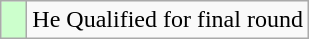<table class="wikitable">
<tr>
<td style="width:10px; background:#cfc"></td>
<td>He Qualified for final round</td>
</tr>
</table>
